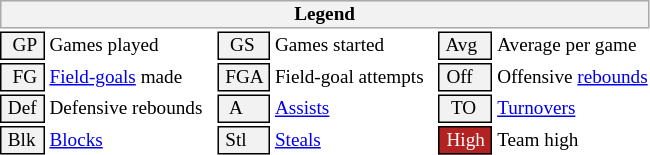<table class="toccolours" style="font-size: 80%; white-space: nowrap;">
<tr>
<th colspan="6" style="background-color: #F2F2F2; border: 1px solid #AAAAAA;">Legend</th>
</tr>
<tr>
<td style="background-color: #F2F2F2; border: 1px solid black;">  GP </td>
<td>Games played</td>
<td style="background-color: #F2F2F2; border: 1px solid black">  GS </td>
<td>Games started</td>
<td style="background-color: #F2F2F2; border: 1px solid black"> Avg </td>
<td>Average per game</td>
</tr>
<tr>
<td style="background-color: #F2F2F2; border: 1px solid black">  FG </td>
<td style="padding-right: 8px"><a href='#'>Field-goals</a> made</td>
<td style="background-color: #F2F2F2; border: 1px solid black"> FGA </td>
<td style="padding-right: 8px">Field-goal attempts</td>
<td style="background-color: #F2F2F2; border: 1px solid black;"> Off </td>
<td>Offensive <a href='#'>rebounds</a></td>
</tr>
<tr>
<td style="background-color: #F2F2F2; border: 1px solid black;"> Def </td>
<td style="padding-right: 8px">Defensive rebounds</td>
<td style="background-color: #F2F2F2; border: 1px solid black">  A </td>
<td style="padding-right: 8px"><a href='#'>Assists</a></td>
<td style="background-color: #F2F2F2; border: 1px solid black">  TO</td>
<td><a href='#'>Turnovers</a></td>
</tr>
<tr>
<td style="background-color: #F2F2F2; border: 1px solid black;"> Blk </td>
<td><a href='#'>Blocks</a></td>
<td style="background-color: #F2F2F2; border: 1px solid black"> Stl </td>
<td><a href='#'>Steals</a></td>
<td style="background:#B22222; color:#ffffff; border: 1px solid black"> High </td>
<td>Team high</td>
</tr>
<tr>
</tr>
</table>
